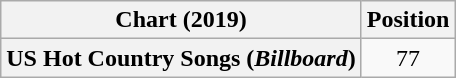<table class="wikitable plainrowheaders" style="text-align:center">
<tr>
<th>Chart (2019)</th>
<th>Position</th>
</tr>
<tr>
<th scope="row">US Hot Country Songs (<em>Billboard</em>)</th>
<td>77</td>
</tr>
</table>
